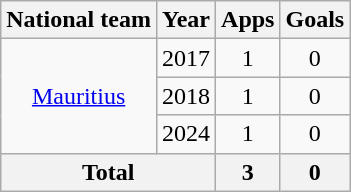<table class="wikitable" style="text-align:center">
<tr>
<th>National team</th>
<th>Year</th>
<th>Apps</th>
<th>Goals</th>
</tr>
<tr>
<td rowspan="3"><a href='#'>Mauritius</a></td>
<td>2017</td>
<td>1</td>
<td>0</td>
</tr>
<tr>
<td>2018</td>
<td>1</td>
<td>0</td>
</tr>
<tr>
<td>2024</td>
<td>1</td>
<td>0</td>
</tr>
<tr>
<th colspan=2>Total</th>
<th>3</th>
<th>0</th>
</tr>
</table>
